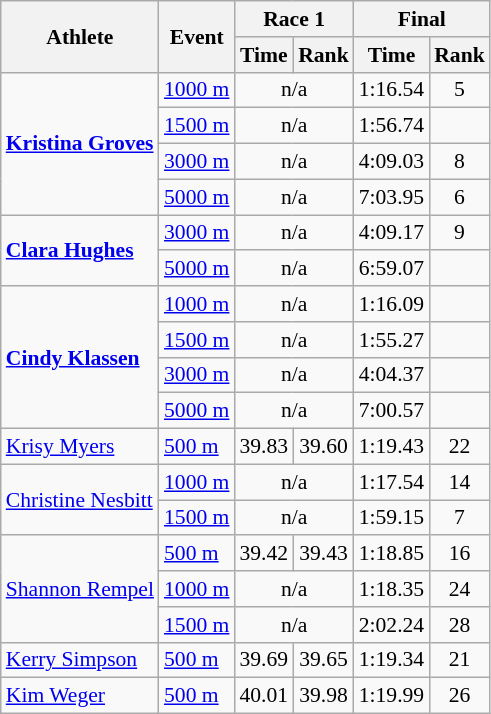<table class="wikitable" style="font-size:90%">
<tr>
<th rowspan="2">Athlete</th>
<th rowspan="2">Event</th>
<th colspan="2">Race 1</th>
<th colspan="2">Final</th>
</tr>
<tr>
<th>Time</th>
<th>Rank</th>
<th>Time</th>
<th>Rank</th>
</tr>
<tr>
<td rowspan=4><strong><a href='#'>Kristina Groves</a></strong></td>
<td><a href='#'>1000 m</a></td>
<td colspan="2" style="text-align:center;">n/a</td>
<td style="text-align:center;">1:16.54</td>
<td style="text-align:center;">5</td>
</tr>
<tr>
<td><a href='#'>1500 m</a></td>
<td colspan="2" style="text-align:center;">n/a</td>
<td style="text-align:center;">1:56.74</td>
<td style="text-align:center;"></td>
</tr>
<tr>
<td><a href='#'>3000 m</a></td>
<td colspan="2" style="text-align:center;">n/a</td>
<td style="text-align:center;">4:09.03</td>
<td style="text-align:center;">8</td>
</tr>
<tr>
<td><a href='#'>5000 m</a></td>
<td colspan="2" style="text-align:center;">n/a</td>
<td style="text-align:center;">7:03.95</td>
<td style="text-align:center;">6</td>
</tr>
<tr>
<td rowspan=2><strong><a href='#'>Clara Hughes</a></strong></td>
<td><a href='#'>3000 m</a></td>
<td colspan="2" style="text-align:center;">n/a</td>
<td style="text-align:center;">4:09.17</td>
<td style="text-align:center;">9</td>
</tr>
<tr>
<td><a href='#'>5000 m</a></td>
<td colspan="2" style="text-align:center;">n/a</td>
<td style="text-align:center;">6:59.07</td>
<td style="text-align:center;"></td>
</tr>
<tr>
<td rowspan=4><strong><a href='#'>Cindy Klassen</a></strong></td>
<td><a href='#'>1000 m</a></td>
<td colspan="2" style="text-align:center;">n/a</td>
<td style="text-align:center;">1:16.09</td>
<td style="text-align:center;"></td>
</tr>
<tr>
<td><a href='#'>1500 m</a></td>
<td colspan="2" style="text-align:center;">n/a</td>
<td style="text-align:center;">1:55.27</td>
<td style="text-align:center;"></td>
</tr>
<tr>
<td><a href='#'>3000 m</a></td>
<td colspan="2" style="text-align:center;">n/a</td>
<td style="text-align:center;">4:04.37</td>
<td style="text-align:center;"></td>
</tr>
<tr>
<td><a href='#'>5000 m</a></td>
<td colspan="2" style="text-align:center;">n/a</td>
<td style="text-align:center;">7:00.57</td>
<td style="text-align:center;"></td>
</tr>
<tr>
<td><a href='#'>Krisy Myers</a></td>
<td><a href='#'>500 m</a></td>
<td style="text-align:center;">39.83</td>
<td style="text-align:center;">39.60</td>
<td style="text-align:center;">1:19.43</td>
<td style="text-align:center;">22</td>
</tr>
<tr>
<td rowspan=2><a href='#'>Christine Nesbitt</a></td>
<td><a href='#'>1000 m</a></td>
<td colspan="2" style="text-align:center;">n/a</td>
<td style="text-align:center;">1:17.54</td>
<td style="text-align:center;">14</td>
</tr>
<tr>
<td><a href='#'>1500 m</a></td>
<td colspan="2" style="text-align:center;">n/a</td>
<td style="text-align:center;">1:59.15</td>
<td style="text-align:center;">7</td>
</tr>
<tr>
<td rowspan=3><a href='#'>Shannon Rempel</a></td>
<td><a href='#'>500 m</a></td>
<td style="text-align:center;">39.42</td>
<td style="text-align:center;">39.43</td>
<td style="text-align:center;">1:18.85</td>
<td style="text-align:center;">16</td>
</tr>
<tr>
<td><a href='#'>1000 m</a></td>
<td colspan="2" style="text-align:center;">n/a</td>
<td style="text-align:center;">1:18.35</td>
<td style="text-align:center;">24</td>
</tr>
<tr>
<td><a href='#'>1500 m</a></td>
<td colspan="2" style="text-align:center;">n/a</td>
<td style="text-align:center;">2:02.24</td>
<td style="text-align:center;">28</td>
</tr>
<tr>
<td><a href='#'>Kerry Simpson</a></td>
<td><a href='#'>500 m</a></td>
<td style="text-align:center;">39.69</td>
<td style="text-align:center;">39.65</td>
<td style="text-align:center;">1:19.34</td>
<td style="text-align:center;">21</td>
</tr>
<tr>
<td><a href='#'>Kim Weger</a></td>
<td><a href='#'>500 m</a></td>
<td style="text-align:center;">40.01</td>
<td style="text-align:center;">39.98</td>
<td style="text-align:center;">1:19.99</td>
<td style="text-align:center;">26</td>
</tr>
</table>
